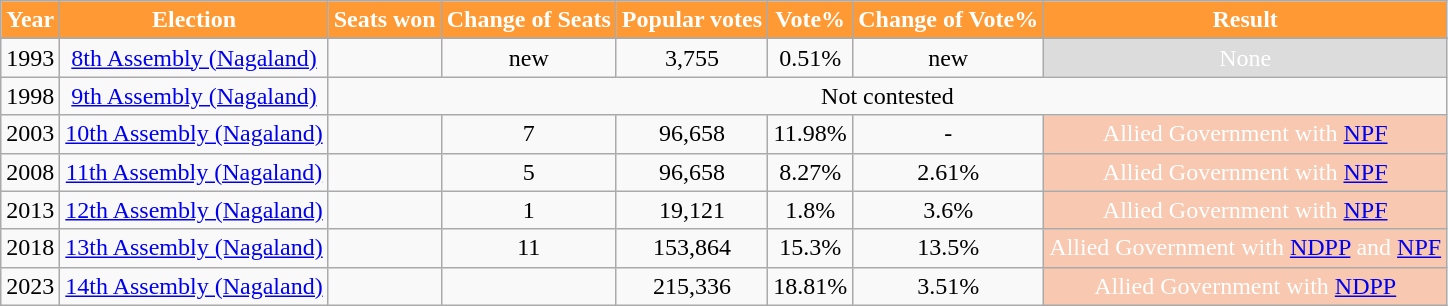<table class="wikitable sortable">
<tr>
<th style="background-color:#FF9933; color:white">Year</th>
<th style="background-color:#FF9933; color:white">Election</th>
<th style="background-color:#FF9933; color:white">Seats won</th>
<th style="background-color:#FF9933; color:white">Change of Seats</th>
<th style="background-color:#FF9933; color:white">Popular votes</th>
<th style="background-color:#FF9933; color:white">Vote%</th>
<th style="background-color:#FF9933; color:white">Change of Vote%</th>
<th style="background-color:#FF9933; color:white">Result</th>
</tr>
<tr>
</tr>
<tr style="text-align:center;">
<td>1993</td>
<td><a href='#'>8th Assembly (Nagaland)</a></td>
<td></td>
<td>new</td>
<td>3,755</td>
<td>0.51%</td>
<td>new</td>
<td style="background-color:#DCDCDC; color:white">None</td>
</tr>
<tr style="text-align:center;">
<td>1998</td>
<td><a href='#'>9th Assembly (Nagaland)</a></td>
<td colspan=6>Not contested</td>
</tr>
<tr style="text-align:center;">
<td>2003</td>
<td><a href='#'>10th Assembly (Nagaland)</a></td>
<td></td>
<td> 7</td>
<td>96,658</td>
<td>11.98%</td>
<td>-</td>
<td style="background-color:#F8C8B0; color:white">Allied Government with <a href='#'>NPF</a></td>
</tr>
<tr style="text-align:center;">
<td>2008</td>
<td><a href='#'>11th Assembly (Nagaland)</a></td>
<td></td>
<td> 5</td>
<td>96,658</td>
<td>8.27%</td>
<td> 2.61%</td>
<td style="background-color:#F8C8B0; color:white">Allied Government with <a href='#'>NPF</a></td>
</tr>
<tr style="text-align:center;">
<td>2013</td>
<td><a href='#'>12th Assembly (Nagaland)</a></td>
<td></td>
<td> 1</td>
<td>19,121</td>
<td>1.8%</td>
<td> 3.6%</td>
<td style="background-color:#F8C8B0; color:white">Allied Government with <a href='#'>NPF</a></td>
</tr>
<tr style="text-align:center;">
<td>2018</td>
<td><a href='#'>13th Assembly (Nagaland)</a></td>
<td></td>
<td> 11</td>
<td>153,864</td>
<td>15.3%</td>
<td> 13.5%</td>
<td style="background-color:#F8C8B0; color:white">Allied Government with <a href='#'>NDPP</a> and <a href='#'>NPF</a></td>
</tr>
<tr style="text-align:center;">
<td>2023</td>
<td><a href='#'>14th Assembly (Nagaland)</a></td>
<td></td>
<td></td>
<td>215,336</td>
<td>18.81%</td>
<td> 3.51%</td>
<td style="background-color:#F8C8B0; color:white">Allied Government with <a href='#'>NDPP</a></td>
</tr>
</table>
